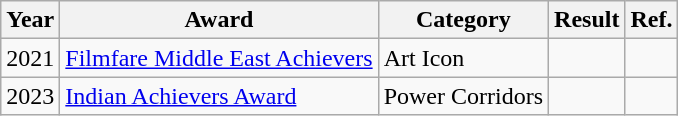<table class="wikitable">
<tr>
<th>Year</th>
<th>Award</th>
<th>Category</th>
<th>Result</th>
<th>Ref.</th>
</tr>
<tr>
<td>2021</td>
<td><a href='#'>Filmfare Middle East Achievers</a></td>
<td>Art Icon</td>
<td></td>
<td></td>
</tr>
<tr>
<td>2023</td>
<td><a href='#'>Indian Achievers Award</a></td>
<td>Power Corridors</td>
<td></td>
<td></td>
</tr>
</table>
